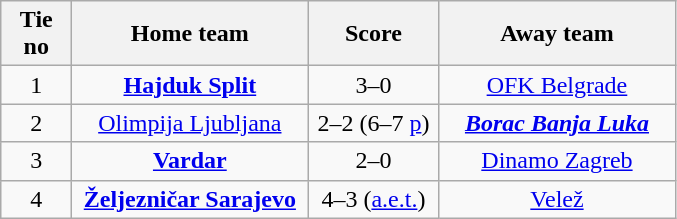<table class="wikitable" style="text-align: center">
<tr>
<th width=40>Tie no</th>
<th width=150>Home team</th>
<th width=80>Score</th>
<th width=150>Away team</th>
</tr>
<tr>
<td>1</td>
<td><strong><a href='#'>Hajduk Split</a></strong></td>
<td>3–0</td>
<td><a href='#'>OFK Belgrade</a></td>
</tr>
<tr>
<td>2</td>
<td><a href='#'>Olimpija Ljubljana</a></td>
<td>2–2 (6–7 <a href='#'>p</a>)</td>
<td><strong><em><a href='#'>Borac Banja Luka</a></em></strong></td>
</tr>
<tr>
<td>3</td>
<td><strong><a href='#'>Vardar</a></strong></td>
<td>2–0</td>
<td><a href='#'>Dinamo Zagreb</a></td>
</tr>
<tr>
<td>4</td>
<td><strong><a href='#'>Željezničar Sarajevo</a></strong></td>
<td>4–3 (<a href='#'>a.e.t.</a>)</td>
<td><a href='#'>Velež</a></td>
</tr>
</table>
